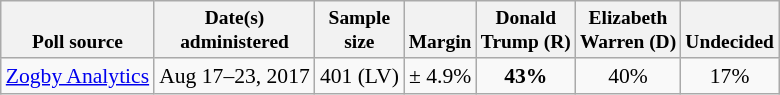<table class="wikitable" style="font-size:90%;text-align:center;">
<tr valign=bottom style="font-size:90%;">
<th>Poll source</th>
<th>Date(s)<br>administered</th>
<th>Sample<br>size</th>
<th>Margin<br></th>
<th>Donald<br>Trump (R)</th>
<th>Elizabeth<br>Warren (D)</th>
<th>Undecided</th>
</tr>
<tr>
<td style="text-align:left;"><a href='#'>Zogby Analytics</a></td>
<td>Aug 17–23, 2017</td>
<td>401 (LV)</td>
<td>± 4.9%</td>
<td><strong>43%</strong></td>
<td>40%</td>
<td>17%</td>
</tr>
</table>
